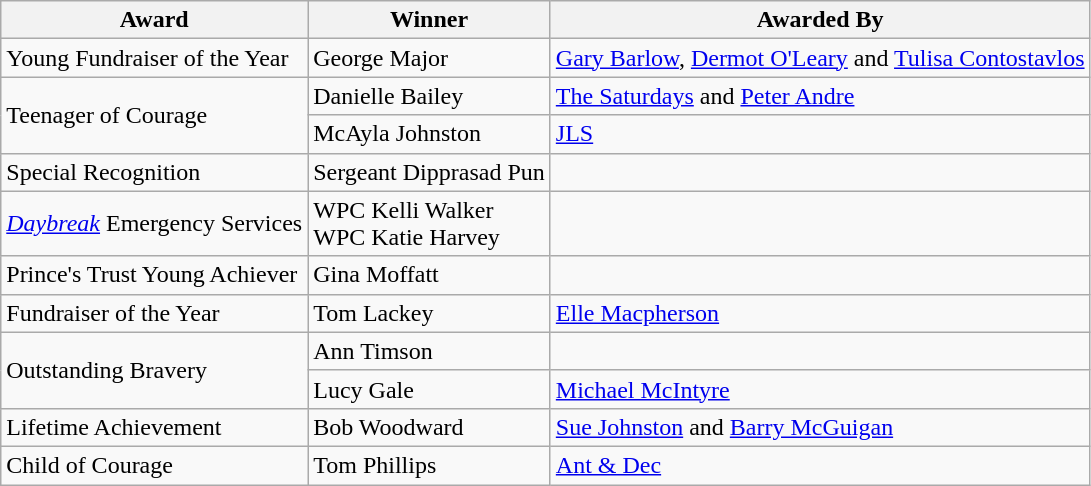<table class="wikitable sortable">
<tr>
<th>Award</th>
<th>Winner</th>
<th>Awarded By</th>
</tr>
<tr>
<td>Young Fundraiser of the Year</td>
<td>George Major</td>
<td><a href='#'>Gary Barlow</a>, <a href='#'>Dermot O'Leary</a> and <a href='#'>Tulisa Contostavlos</a></td>
</tr>
<tr>
<td rowspan=2>Teenager of Courage</td>
<td>Danielle Bailey</td>
<td><a href='#'>The Saturdays</a> and <a href='#'>Peter Andre</a></td>
</tr>
<tr>
<td>McAyla Johnston</td>
<td><a href='#'>JLS</a></td>
</tr>
<tr>
<td>Special Recognition</td>
<td>Sergeant Dipprasad Pun</td>
<td></td>
</tr>
<tr>
<td><em><a href='#'>Daybreak</a></em> Emergency Services</td>
<td>WPC Kelli Walker<br>WPC Katie Harvey</td>
<td></td>
</tr>
<tr>
<td>Prince's Trust Young Achiever</td>
<td>Gina Moffatt</td>
<td></td>
</tr>
<tr>
<td>Fundraiser of the Year</td>
<td>Tom Lackey</td>
<td><a href='#'>Elle Macpherson</a></td>
</tr>
<tr>
<td rowspan=2>Outstanding Bravery</td>
<td>Ann Timson</td>
<td></td>
</tr>
<tr>
<td>Lucy Gale</td>
<td><a href='#'>Michael McIntyre</a></td>
</tr>
<tr>
<td>Lifetime Achievement</td>
<td>Bob Woodward</td>
<td><a href='#'>Sue Johnston</a> and <a href='#'>Barry McGuigan</a></td>
</tr>
<tr>
<td>Child of Courage</td>
<td>Tom Phillips</td>
<td><a href='#'>Ant & Dec</a></td>
</tr>
</table>
